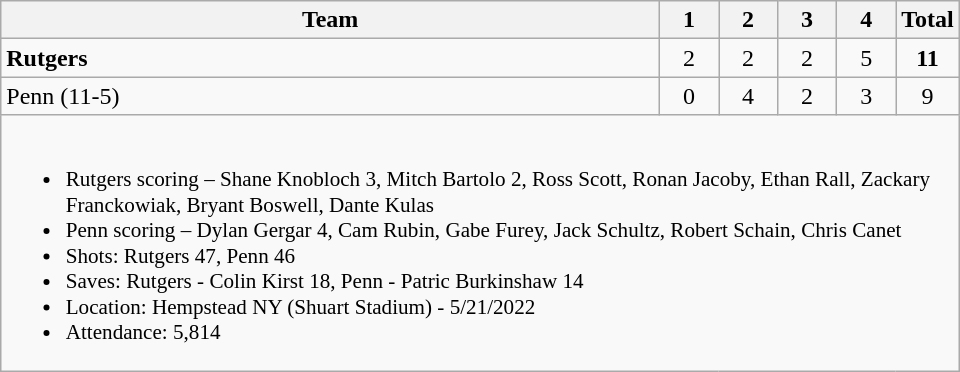<table class="wikitable" style="text-align:center; max-width:40em">
<tr>
<th>Team</th>
<th style="width:2em">1</th>
<th style="width:2em">2</th>
<th style="width:2em">3</th>
<th style="width:2em">4</th>
<th style="width:2em">Total</th>
</tr>
<tr>
<td style="text-align:left"><strong>Rutgers</strong></td>
<td>2</td>
<td>2</td>
<td>2</td>
<td>5</td>
<td><strong>11</strong></td>
</tr>
<tr>
<td style="text-align:left">Penn (11-5)</td>
<td>0</td>
<td>4</td>
<td>2</td>
<td>3</td>
<td>9</td>
</tr>
<tr>
<td colspan=6 style="text-align:left; font-size:88%;"><br><ul><li>Rutgers scoring – Shane Knobloch 3, Mitch Bartolo 2, Ross Scott, Ronan Jacoby, Ethan Rall, Zackary Franckowiak, Bryant Boswell, Dante Kulas</li><li>Penn scoring – Dylan Gergar 4, Cam Rubin, Gabe Furey, Jack Schultz, Robert Schain, Chris Canet</li><li>Shots: Rutgers 47, Penn 46</li><li>Saves: Rutgers - Colin Kirst 18, Penn - Patric Burkinshaw 14</li><li>Location: Hempstead NY (Shuart Stadium) - 5/21/2022</li><li>Attendance: 5,814</li></ul></td>
</tr>
</table>
